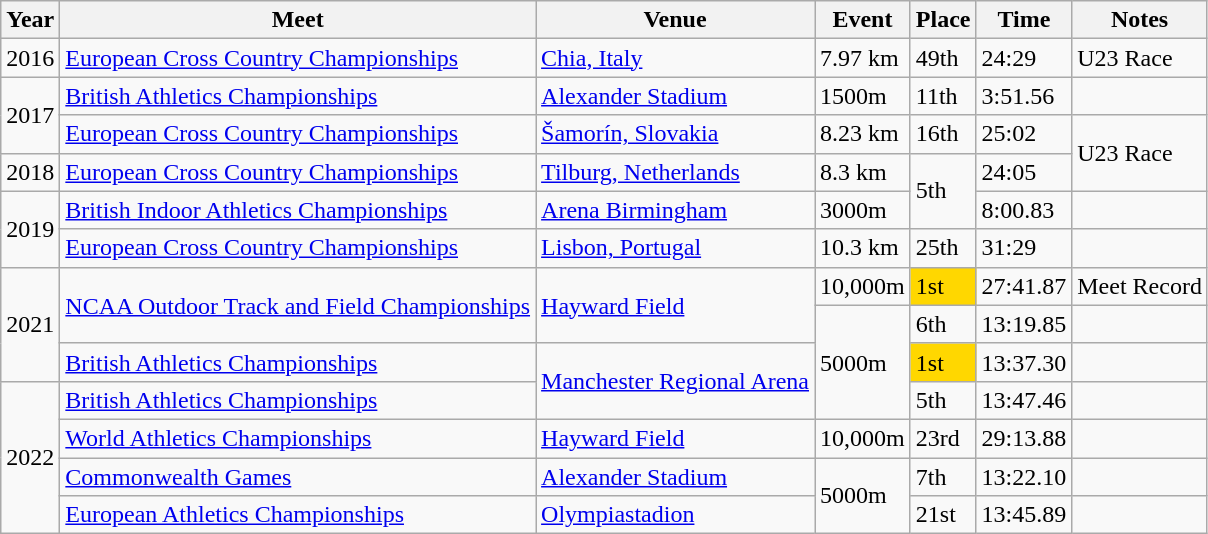<table class="wikitable">
<tr>
<th>Year</th>
<th>Meet</th>
<th>Venue</th>
<th>Event</th>
<th>Place</th>
<th>Time</th>
<th>Notes</th>
</tr>
<tr>
<td>2016</td>
<td><a href='#'>European Cross Country Championships</a></td>
<td><a href='#'>Chia, Italy</a></td>
<td>7.97 km</td>
<td>49th</td>
<td>24:29</td>
<td>U23 Race</td>
</tr>
<tr>
<td rowspan="2">2017</td>
<td><a href='#'>British Athletics Championships</a></td>
<td><a href='#'>Alexander Stadium</a></td>
<td>1500m</td>
<td>11th</td>
<td>3:51.56</td>
<td></td>
</tr>
<tr>
<td><a href='#'>European Cross Country Championships</a></td>
<td><a href='#'>Šamorín, Slovakia</a></td>
<td>8.23 km</td>
<td>16th</td>
<td>25:02</td>
<td rowspan="2">U23 Race</td>
</tr>
<tr>
<td>2018</td>
<td><a href='#'>European Cross Country Championships</a></td>
<td><a href='#'>Tilburg, Netherlands</a></td>
<td>8.3 km</td>
<td rowspan="2">5th</td>
<td>24:05</td>
</tr>
<tr>
<td rowspan="2">2019</td>
<td><a href='#'>British Indoor Athletics Championships</a></td>
<td><a href='#'>Arena Birmingham</a></td>
<td>3000m</td>
<td>8:00.83</td>
<td></td>
</tr>
<tr>
<td><a href='#'>European Cross Country Championships</a></td>
<td><a href='#'>Lisbon, Portugal</a></td>
<td>10.3 km</td>
<td>25th</td>
<td>31:29</td>
<td></td>
</tr>
<tr>
<td rowspan="3">2021</td>
<td rowspan="2"><a href='#'>NCAA Outdoor Track and Field Championships</a></td>
<td rowspan="2"><a href='#'>Hayward Field</a></td>
<td>10,000m</td>
<td bgcolor="gold">1st</td>
<td>27:41.87</td>
<td>Meet Record</td>
</tr>
<tr>
<td rowspan="3">5000m</td>
<td>6th</td>
<td>13:19.85</td>
<td></td>
</tr>
<tr>
<td><a href='#'>British Athletics Championships</a></td>
<td rowspan="2"><a href='#'>Manchester Regional Arena</a></td>
<td bgcolor="gold">1st</td>
<td>13:37.30</td>
<td></td>
</tr>
<tr>
<td rowspan="4">2022</td>
<td><a href='#'>British Athletics Championships</a></td>
<td>5th</td>
<td>13:47.46</td>
<td></td>
</tr>
<tr>
<td><a href='#'>World Athletics Championships</a></td>
<td><a href='#'>Hayward Field</a></td>
<td>10,000m</td>
<td>23rd</td>
<td>29:13.88</td>
<td></td>
</tr>
<tr>
<td><a href='#'>Commonwealth Games</a></td>
<td><a href='#'>Alexander Stadium</a></td>
<td rowspan="2">5000m</td>
<td>7th</td>
<td>13:22.10</td>
<td></td>
</tr>
<tr>
<td><a href='#'>European Athletics Championships</a></td>
<td><a href='#'>Olympiastadion</a></td>
<td>21st</td>
<td>13:45.89</td>
<td></td>
</tr>
</table>
